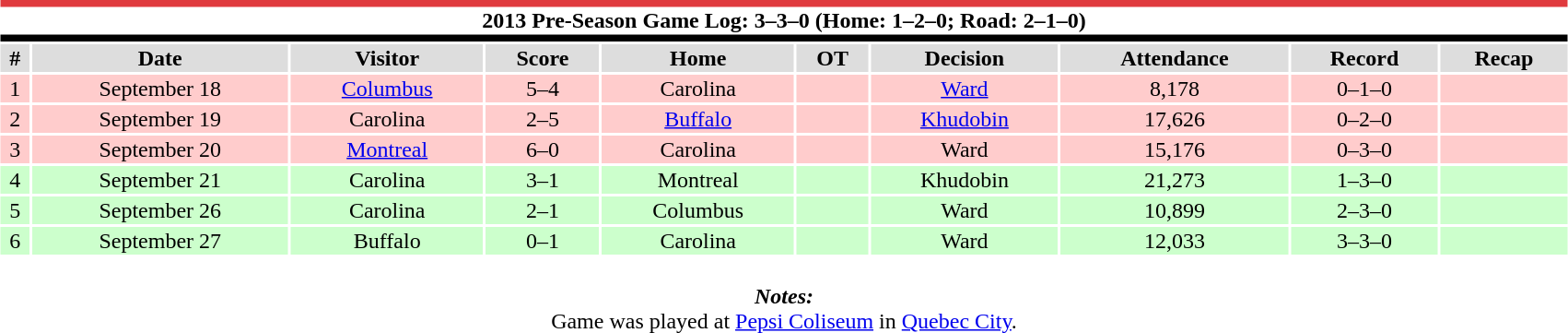<table class="toccolours collapsible collapsed"  style="width:90%; clear:both; margin:1.5em auto; text-align:center;">
<tr>
<th colspan=10 style="background:#fff; border-top:#E03A3E 5px solid; border-bottom:#000000 5px solid;">2013 Pre-Season Game Log: 3–3–0 (Home: 1–2–0; Road: 2–1–0)</th>
</tr>
<tr style="text-align:center; background:#ddd;">
<th>#</th>
<th>Date</th>
<th>Visitor</th>
<th>Score</th>
<th>Home</th>
<th>OT</th>
<th>Decision</th>
<th>Attendance</th>
<th>Record</th>
<th>Recap</th>
</tr>
<tr style="text-align:center; background:#fcc;">
<td>1</td>
<td>September 18</td>
<td><a href='#'>Columbus</a></td>
<td>5–4</td>
<td>Carolina</td>
<td></td>
<td><a href='#'>Ward</a></td>
<td>8,178</td>
<td>0–1–0</td>
<td></td>
</tr>
<tr style="text-align:center; background:#fcc;">
<td>2</td>
<td>September 19</td>
<td>Carolina</td>
<td>2–5</td>
<td><a href='#'>Buffalo</a></td>
<td></td>
<td><a href='#'>Khudobin</a></td>
<td>17,626</td>
<td>0–2–0</td>
<td></td>
</tr>
<tr style="text-align:center; background:#fcc;">
<td>3</td>
<td>September 20</td>
<td><a href='#'>Montreal</a></td>
<td>6–0</td>
<td>Carolina</td>
<td></td>
<td>Ward</td>
<td>15,176</td>
<td>0–3–0</td>
<td></td>
</tr>
<tr style="text-align:center; background:#cfc;">
<td>4</td>
<td>September 21</td>
<td>Carolina</td>
<td>3–1</td>
<td>Montreal</td>
<td></td>
<td>Khudobin</td>
<td>21,273</td>
<td>1–3–0</td>
<td></td>
</tr>
<tr style="text-align:center; background:#cfc;">
<td>5</td>
<td>September 26</td>
<td>Carolina</td>
<td>2–1</td>
<td>Columbus</td>
<td></td>
<td>Ward</td>
<td>10,899</td>
<td>2–3–0</td>
<td></td>
</tr>
<tr style="text-align:center; background:#cfc;">
<td>6</td>
<td>September 27</td>
<td>Buffalo</td>
<td>0–1</td>
<td>Carolina</td>
<td></td>
<td>Ward</td>
<td>12,033</td>
<td>3–3–0</td>
<td></td>
</tr>
<tr>
<td colspan="10" style="text-align:center;"><br><strong><em>Notes:</em></strong><br>
Game was played at <a href='#'>Pepsi Coliseum</a> in <a href='#'>Quebec City</a>.</td>
</tr>
</table>
